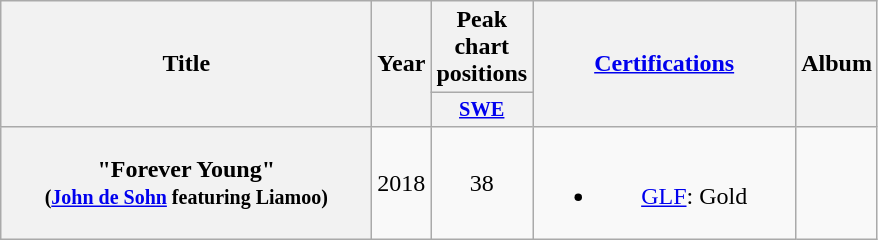<table class="wikitable plainrowheaders" style="text-align:center;">
<tr>
<th scope="col" rowspan="2" style="width:15em;">Title</th>
<th scope="col" rowspan="2" style="width:1em;">Year</th>
<th scope="col" colspan="1">Peak chart positions</th>
<th scope="col" rowspan="2" style="width:10.5em;"><a href='#'>Certifications</a></th>
<th scope="col" rowspan="2">Album</th>
</tr>
<tr>
<th style="width:3em;font-size:85%;"><a href='#'>SWE</a><br></th>
</tr>
<tr>
<th scope="row">"Forever Young"<br><small>(<a href='#'>John de Sohn</a> featuring Liamoo)</small></th>
<td>2018</td>
<td>38</td>
<td><br><ul><li><a href='#'>GLF</a>: Gold</li></ul></td>
<td></td>
</tr>
</table>
